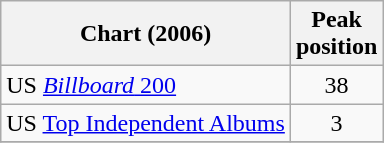<table class="wikitable sortable">
<tr>
<th>Chart (2006)</th>
<th>Peak<br>position</th>
</tr>
<tr>
<td>US <a href='#'><em>Billboard</em> 200</a></td>
<td align="center">38</td>
</tr>
<tr>
<td>US <a href='#'>Top Independent Albums</a></td>
<td align="center">3</td>
</tr>
<tr>
</tr>
</table>
